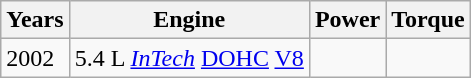<table class="wikitable">
<tr>
<th>Years</th>
<th>Engine</th>
<th>Power</th>
<th>Torque</th>
</tr>
<tr>
<td>2002</td>
<td>5.4 L <em><a href='#'>InTech</a></em> <a href='#'>DOHC</a> <a href='#'>V8</a></td>
<td></td>
<td></td>
</tr>
</table>
